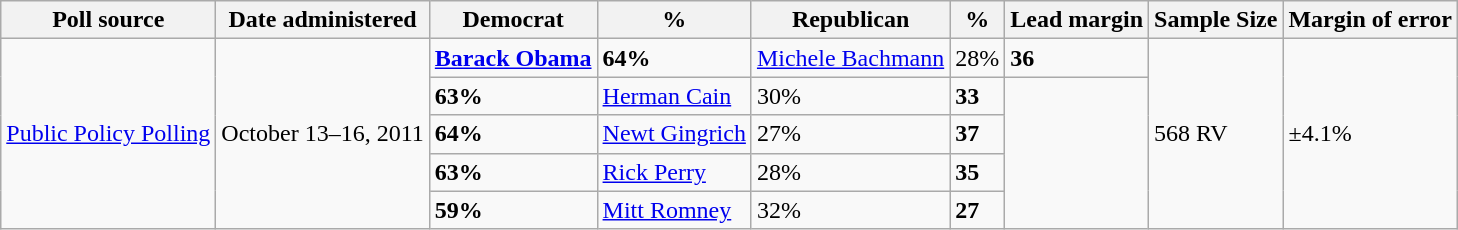<table class="wikitable">
<tr valign=bottom>
<th>Poll source</th>
<th>Date administered</th>
<th>Democrat</th>
<th>%</th>
<th>Republican</th>
<th>%</th>
<th>Lead margin</th>
<th>Sample Size</th>
<th>Margin of error</th>
</tr>
<tr>
<td rowspan=5><a href='#'>Public Policy Polling</a></td>
<td rowspan=5>October 13–16, 2011</td>
<td><strong><a href='#'>Barack Obama</a></strong></td>
<td><strong>64%</strong></td>
<td><a href='#'>Michele Bachmann</a></td>
<td>28%</td>
<td><strong>36</strong></td>
<td rowspan=5>568 RV</td>
<td rowspan=5>±4.1%</td>
</tr>
<tr>
<td><strong>63%</strong></td>
<td><a href='#'>Herman Cain</a></td>
<td>30%</td>
<td><strong>33</strong></td>
</tr>
<tr>
<td><strong>64%</strong></td>
<td><a href='#'>Newt Gingrich</a></td>
<td>27%</td>
<td><strong>37</strong></td>
</tr>
<tr>
<td><strong>63%</strong></td>
<td><a href='#'>Rick Perry</a></td>
<td>28%</td>
<td><strong>35</strong></td>
</tr>
<tr>
<td><strong>59%</strong></td>
<td><a href='#'>Mitt Romney</a></td>
<td>32%</td>
<td><strong>27</strong></td>
</tr>
</table>
